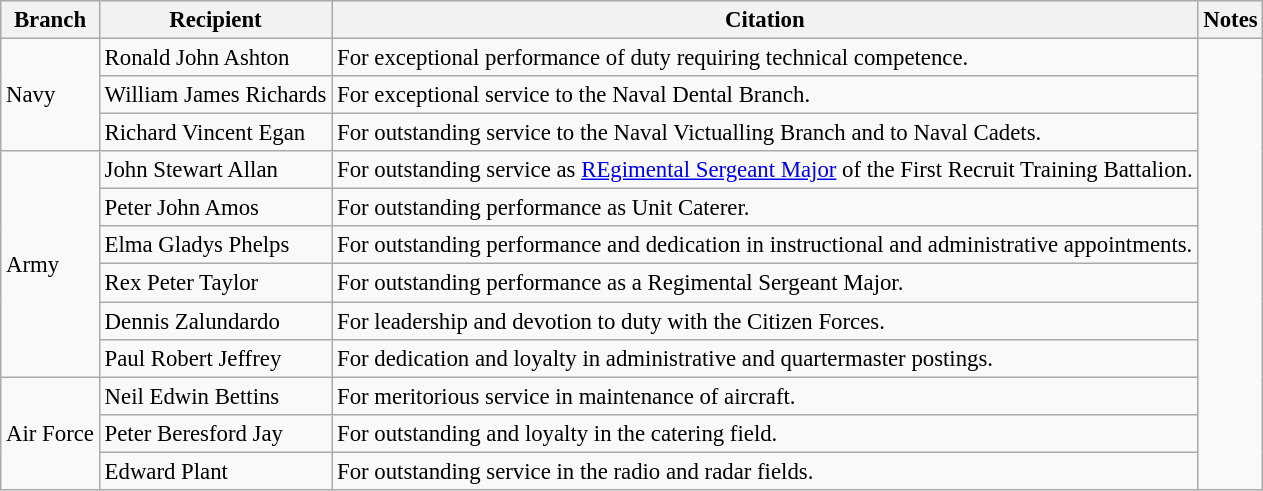<table class="wikitable" style="font-size:95%;">
<tr>
<th>Branch</th>
<th>Recipient</th>
<th>Citation</th>
<th>Notes</th>
</tr>
<tr>
<td rowspan=3>Navy</td>
<td> Ronald John Ashton</td>
<td>For exceptional performance of duty requiring technical competence.</td>
<td rowspan=12></td>
</tr>
<tr>
<td> William James Richards</td>
<td>For exceptional service to the Naval Dental Branch.</td>
</tr>
<tr>
<td> Richard Vincent Egan</td>
<td>For outstanding service to the Naval Victualling Branch and to Naval Cadets.</td>
</tr>
<tr>
<td rowspan=6>Army</td>
<td> John Stewart Allan </td>
<td>For outstanding service as <a href='#'>REgimental Sergeant Major</a> of the First Recruit Training Battalion.</td>
</tr>
<tr>
<td> Peter John Amos </td>
<td>For outstanding performance as Unit Caterer.</td>
</tr>
<tr>
<td> Elma Gladys Phelps</td>
<td>For outstanding performance and dedication in instructional and administrative appointments.</td>
</tr>
<tr>
<td> Rex Peter Taylor </td>
<td>For outstanding performance as a Regimental Sergeant Major.</td>
</tr>
<tr>
<td> Dennis Zalundardo </td>
<td>For leadership and devotion to duty with the Citizen Forces.</td>
</tr>
<tr>
<td> Paul Robert Jeffrey </td>
<td>For dedication and loyalty in administrative and quartermaster postings.</td>
</tr>
<tr>
<td rowspan=3>Air Force</td>
<td> Neil Edwin Bettins</td>
<td>For meritorious service in maintenance of aircraft.</td>
</tr>
<tr>
<td> Peter Beresford Jay</td>
<td>For outstanding and loyalty in the catering field.</td>
</tr>
<tr>
<td> Edward Plant</td>
<td>For outstanding service in the radio and radar fields.</td>
</tr>
</table>
